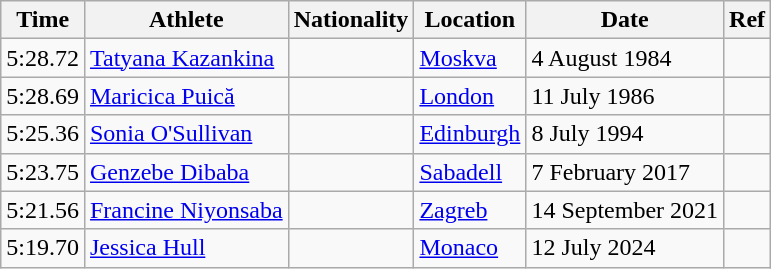<table class="wikitable" border="1">
<tr>
<th>Time</th>
<th>Athlete</th>
<th>Nationality</th>
<th>Location</th>
<th>Date</th>
<th>Ref</th>
</tr>
<tr>
<td>5:28.72</td>
<td><a href='#'>Tatyana Kazankina</a></td>
<td></td>
<td><a href='#'>Moskva</a></td>
<td>4 August 1984</td>
<td></td>
</tr>
<tr>
<td>5:28.69</td>
<td><a href='#'>Maricica Puică</a></td>
<td></td>
<td><a href='#'>London</a></td>
<td>11 July 1986</td>
<td></td>
</tr>
<tr>
<td>5:25.36</td>
<td><a href='#'>Sonia O'Sullivan</a></td>
<td></td>
<td><a href='#'>Edinburgh</a></td>
<td>8 July 1994</td>
<td></td>
</tr>
<tr>
<td>5:23.75</td>
<td><a href='#'>Genzebe Dibaba</a></td>
<td></td>
<td><a href='#'>Sabadell</a></td>
<td>7 February 2017</td>
<td></td>
</tr>
<tr>
<td>5:21.56</td>
<td><a href='#'>Francine Niyonsaba</a></td>
<td></td>
<td><a href='#'>Zagreb</a></td>
<td>14 September 2021</td>
<td></td>
</tr>
<tr>
<td>5:19.70</td>
<td><a href='#'>Jessica Hull</a></td>
<td></td>
<td><a href='#'>Monaco</a></td>
<td>12 July 2024</td>
<td></td>
</tr>
</table>
